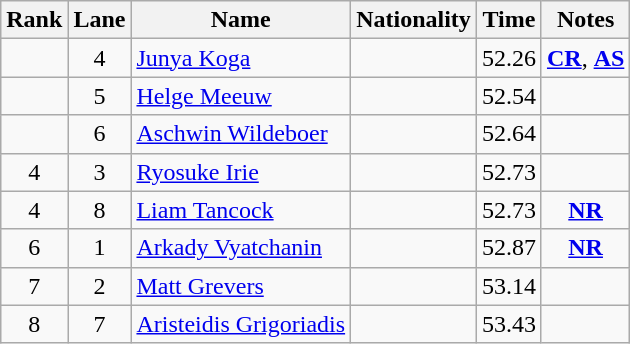<table class="wikitable sortable" style="text-align:center">
<tr>
<th>Rank</th>
<th>Lane</th>
<th>Name</th>
<th>Nationality</th>
<th>Time</th>
<th>Notes</th>
</tr>
<tr>
<td></td>
<td>4</td>
<td align=left><a href='#'>Junya Koga</a></td>
<td align=left></td>
<td>52.26</td>
<td><strong><a href='#'>CR</a></strong>, <strong><a href='#'>AS</a></strong></td>
</tr>
<tr>
<td></td>
<td>5</td>
<td align=left><a href='#'>Helge Meeuw</a></td>
<td align=left></td>
<td>52.54</td>
<td></td>
</tr>
<tr>
<td></td>
<td>6</td>
<td align=left><a href='#'>Aschwin Wildeboer</a></td>
<td align=left></td>
<td>52.64</td>
<td></td>
</tr>
<tr>
<td>4</td>
<td>3</td>
<td align=left><a href='#'>Ryosuke Irie</a></td>
<td align=left></td>
<td>52.73</td>
<td></td>
</tr>
<tr>
<td>4</td>
<td>8</td>
<td align=left><a href='#'>Liam Tancock</a></td>
<td align=left></td>
<td>52.73</td>
<td><strong><a href='#'>NR</a></strong></td>
</tr>
<tr>
<td>6</td>
<td>1</td>
<td align=left><a href='#'>Arkady Vyatchanin</a></td>
<td align=left></td>
<td>52.87</td>
<td><strong><a href='#'>NR</a></strong></td>
</tr>
<tr>
<td>7</td>
<td>2</td>
<td align=left><a href='#'>Matt Grevers</a></td>
<td align=left></td>
<td>53.14</td>
<td></td>
</tr>
<tr>
<td>8</td>
<td>7</td>
<td align=left><a href='#'>Aristeidis Grigoriadis</a></td>
<td align=left></td>
<td>53.43</td>
<td></td>
</tr>
</table>
